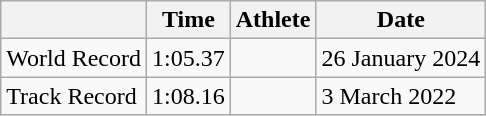<table class="wikitable">
<tr>
<th></th>
<th>Time</th>
<th>Athlete</th>
<th>Date</th>
</tr>
<tr>
<td>World Record</td>
<td>1:05.37</td>
<td></td>
<td>26 January 2024</td>
</tr>
<tr>
<td>Track Record</td>
<td>1:08.16</td>
<td></td>
<td>3 March 2022</td>
</tr>
</table>
